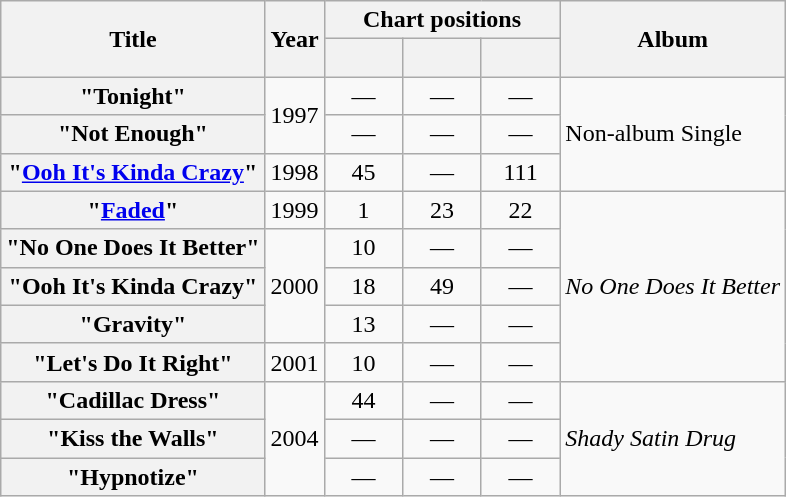<table class="wikitable plainrowheaders">
<tr>
<th rowspan="2">Title</th>
<th rowspan="2">Year</th>
<th colspan="3">Chart positions</th>
<th rowspan="2">Album</th>
</tr>
<tr>
<th style="width:45px;"><br></th>
<th style="width:45px;"><br></th>
<th style="width:45px;"><br></th>
</tr>
<tr>
<th scope="row">"Tonight"</th>
<td rowspan=2>1997</td>
<td style="text-align:center;">—</td>
<td style="text-align:center;">—</td>
<td style="text-align:center;">—</td>
<td rowspan=3>Non-album Single</td>
</tr>
<tr>
<th scope="row">"Not Enough"</th>
<td style="text-align:center;">—</td>
<td style="text-align:center;">—</td>
<td style="text-align:center;">—</td>
</tr>
<tr>
<th scope="row">"<a href='#'>Ooh It's Kinda Crazy</a>"</th>
<td>1998</td>
<td style="text-align:center;">45</td>
<td style="text-align:center;">—</td>
<td style="text-align:center;">111</td>
</tr>
<tr>
<th scope="row">"<a href='#'>Faded</a>" </th>
<td>1999</td>
<td style="text-align:center;">1</td>
<td style="text-align:center;">23</td>
<td style="text-align:center;">22</td>
<td rowspan=5><em>No One Does It Better</em></td>
</tr>
<tr>
<th scope="row">"No One Does It Better"</th>
<td rowspan=3>2000</td>
<td style="text-align:center;">10</td>
<td style="text-align:center;">—</td>
<td style="text-align:center;">—</td>
</tr>
<tr>
<th scope="row">"Ooh It's Kinda Crazy" </th>
<td style="text-align:center;">18</td>
<td style="text-align:center;">49</td>
<td style="text-align:center;">—</td>
</tr>
<tr>
<th scope="row">"Gravity"</th>
<td style="text-align:center;">13</td>
<td style="text-align:center;">—</td>
<td style="text-align:center;">—</td>
</tr>
<tr>
<th scope="row">"Let's Do It Right"</th>
<td>2001</td>
<td style="text-align:center;">10</td>
<td style="text-align:center;">—</td>
<td style="text-align:center;">—</td>
</tr>
<tr>
<th scope="row">"Cadillac Dress"</th>
<td rowspan=3>2004</td>
<td style="text-align:center;">44</td>
<td style="text-align:center;">—</td>
<td style="text-align:center;">—</td>
<td rowspan=3><em>Shady Satin Drug</em></td>
</tr>
<tr>
<th scope="row">"Kiss the Walls"</th>
<td style="text-align:center;">—</td>
<td style="text-align:center;">—</td>
<td style="text-align:center;">—</td>
</tr>
<tr>
<th scope="row">"Hypnotize"</th>
<td style="text-align:center;">—</td>
<td style="text-align:center;">—</td>
<td style="text-align:center;">—</td>
</tr>
</table>
